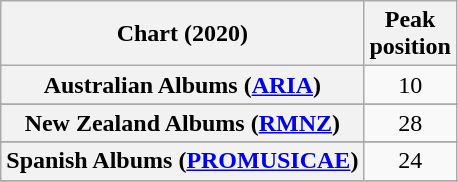<table class="wikitable sortable plainrowheaders" style="text-align:center">
<tr>
<th scope="col">Chart (2020)</th>
<th scope="col">Peak<br>position</th>
</tr>
<tr>
<th scope="row">Australian Albums (<a href='#'>ARIA</a>)</th>
<td>10</td>
</tr>
<tr>
</tr>
<tr>
</tr>
<tr>
</tr>
<tr>
</tr>
<tr>
</tr>
<tr>
</tr>
<tr>
</tr>
<tr>
</tr>
<tr>
</tr>
<tr>
<th scope="row">New Zealand Albums (<a href='#'>RMNZ</a>)</th>
<td>28</td>
</tr>
<tr>
</tr>
<tr>
<th scope="row">Spanish Albums (<a href='#'>PROMUSICAE</a>)</th>
<td>24</td>
</tr>
<tr>
</tr>
<tr>
</tr>
<tr>
</tr>
<tr>
</tr>
<tr>
</tr>
</table>
